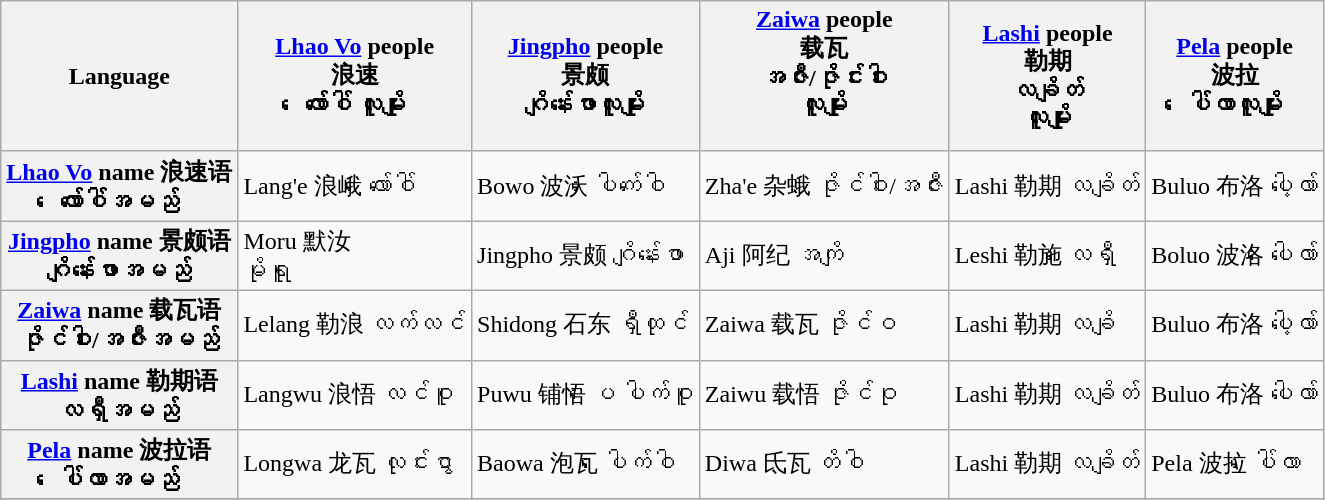<table class="wikitable">
<tr>
<th>Language</th>
<th><a href='#'>Lhao Vo</a> people<br>浪速<br>လော်ဝေါ်
လူမျိုး</th>
<th><a href='#'>Jingpho</a> people<br>景颇<br>ဂျိန်းဖောလူမျိုး</th>
<th><a href='#'>Zaiwa</a> people<br>载瓦<br>အဇီး/ဇိုင်းဝါး<br>လူမျိုး<br><br></th>
<th><a href='#'>Lashi</a> people<br>勒期<br>လချိတ်<br>လူမျိုး</th>
<th><a href='#'>Pela</a> people<br>波拉<br>ပေါ်လာလူမျိုး</th>
</tr>
<tr>
<th><a href='#'>Lhao Vo</a> name 浪速语<br>လော်ဝေါ်အမည်</th>
<td>Lang'e 浪峨  လော်‌ဝေါ်</td>
<td>Bowo 波沃  ပေါက်ဝေါ</td>
<td>Zha'e 杂蛾  ဇိုင်ဝါး/အဇီး</td>
<td>Lashi 勒期  လချိတ်</td>
<td>Buluo 布洛  ပါ့လော်</td>
</tr>
<tr>
<th><a href='#'>Jingpho</a> name 景颇语<br>ဂျိန်းဖောအမည်</th>
<td>Moru 默汝<br> မိုရူ</td>
<td>Jingpho 景颇  ဂျိန်းဖော</td>
<td>Aji 阿纪  အကျိ</td>
<td>Leshi 勒施  လေရှီ</td>
<td>Boluo 波洛  ပေါလော်</td>
</tr>
<tr>
<th><a href='#'>Zaiwa</a> name 载瓦语<br>ဇိုင်ဝါး/အဇီးအမည်</th>
<td>Lelang 勒浪 လက်လင်</td>
<td>Shidong 石东  ရှီထုင်</td>
<td>Zaiwa 载瓦 ဇိုင်ဝ</td>
<td>Lashi 勒期  လချိ</td>
<td>Buluo 布洛  ပါ့လော်</td>
</tr>
<tr>
<th><a href='#'>Lashi</a> name 勒期语<br>လရှီအမည်</th>
<td>Langwu 浪悟  လင်ဝူ</td>
<td>Puwu 铺悟  ပေ ပါက်ဝူ</td>
<td>Zaiwu 载悟  ဇိုင်ဝု</td>
<td>Lashi 勒期  လချိတ်</td>
<td>Buluo 布洛  ပါလော်</td>
</tr>
<tr>
<th><a href='#'>Pela</a> name 波拉语<br>ပေါ်လာအမည်</th>
<td>Longwa 龙瓦  လုင်းငွာ</td>
<td>Baowa 泡瓦  ပေါက်ဝါ</td>
<td>Diwa 氐瓦 တိဝါ</td>
<td>Lashi 勒期  လချိတ်</td>
<td>Pela 波拉  ပေါ်လာ</td>
</tr>
<tr>
</tr>
</table>
